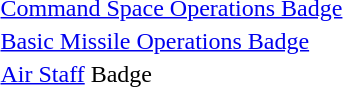<table>
<tr>
<td></td>
<td><a href='#'>Command Space Operations Badge</a></td>
</tr>
<tr>
<td></td>
<td><a href='#'>Basic Missile Operations Badge</a></td>
</tr>
<tr>
<td></td>
<td><a href='#'>Air Staff</a> Badge</td>
</tr>
</table>
